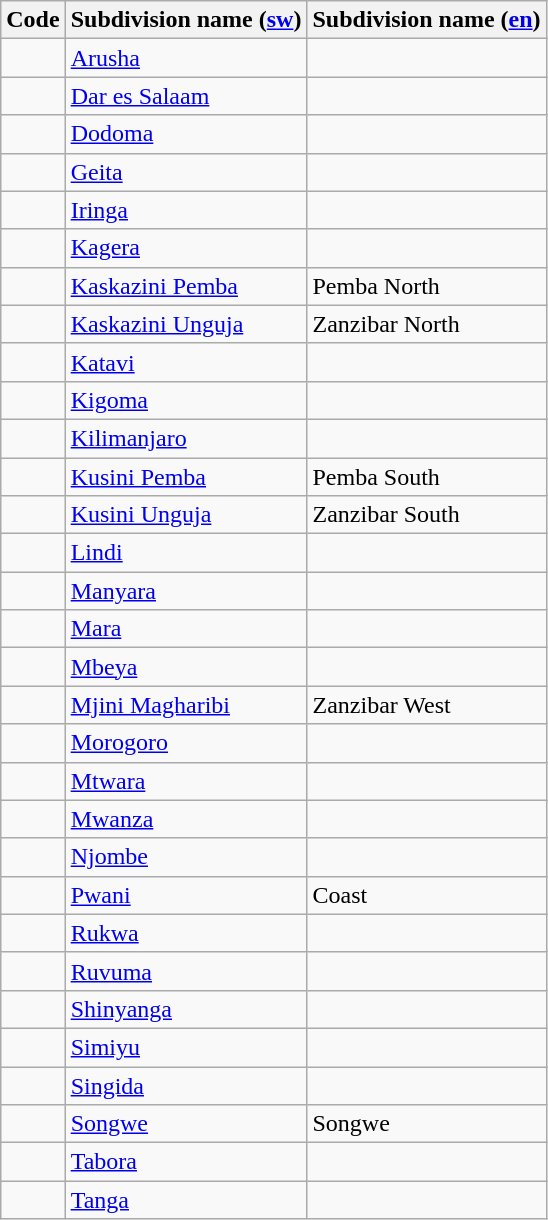<table class="wikitable sortable">
<tr>
<th>Code</th>
<th>Subdivision name (<a href='#'>sw</a>)</th>
<th>Subdivision name (<a href='#'>en</a>)</th>
</tr>
<tr>
<td></td>
<td><a href='#'>Arusha</a></td>
<td></td>
</tr>
<tr>
<td></td>
<td><a href='#'>Dar es Salaam</a></td>
<td></td>
</tr>
<tr>
<td></td>
<td><a href='#'>Dodoma</a></td>
<td></td>
</tr>
<tr>
<td></td>
<td><a href='#'>Geita</a></td>
<td></td>
</tr>
<tr>
<td></td>
<td><a href='#'>Iringa</a></td>
<td></td>
</tr>
<tr>
<td></td>
<td><a href='#'>Kagera</a></td>
<td></td>
</tr>
<tr>
<td></td>
<td><a href='#'>Kaskazini Pemba</a></td>
<td>Pemba North</td>
</tr>
<tr>
<td></td>
<td><a href='#'>Kaskazini Unguja</a></td>
<td>Zanzibar North</td>
</tr>
<tr>
<td></td>
<td><a href='#'>Katavi</a></td>
<td></td>
</tr>
<tr>
<td></td>
<td><a href='#'>Kigoma</a></td>
<td></td>
</tr>
<tr>
<td></td>
<td><a href='#'>Kilimanjaro</a></td>
<td></td>
</tr>
<tr>
<td></td>
<td><a href='#'>Kusini Pemba</a></td>
<td>Pemba South</td>
</tr>
<tr>
<td></td>
<td><a href='#'>Kusini Unguja</a></td>
<td>Zanzibar South</td>
</tr>
<tr>
<td></td>
<td><a href='#'>Lindi</a></td>
<td></td>
</tr>
<tr>
<td></td>
<td><a href='#'>Manyara</a></td>
<td></td>
</tr>
<tr>
<td></td>
<td><a href='#'>Mara</a></td>
<td></td>
</tr>
<tr>
<td></td>
<td><a href='#'>Mbeya</a></td>
<td></td>
</tr>
<tr>
<td></td>
<td><a href='#'>Mjini Magharibi</a></td>
<td>Zanzibar West</td>
</tr>
<tr>
<td></td>
<td><a href='#'>Morogoro</a></td>
<td></td>
</tr>
<tr>
<td></td>
<td><a href='#'>Mtwara</a></td>
<td></td>
</tr>
<tr>
<td></td>
<td><a href='#'>Mwanza</a></td>
<td></td>
</tr>
<tr>
<td></td>
<td><a href='#'>Njombe</a></td>
<td></td>
</tr>
<tr>
<td></td>
<td><a href='#'>Pwani</a></td>
<td>Coast</td>
</tr>
<tr>
<td></td>
<td><a href='#'>Rukwa</a></td>
<td></td>
</tr>
<tr>
<td></td>
<td><a href='#'>Ruvuma</a></td>
<td></td>
</tr>
<tr>
<td></td>
<td><a href='#'>Shinyanga</a></td>
<td></td>
</tr>
<tr>
<td></td>
<td><a href='#'>Simiyu</a></td>
<td></td>
</tr>
<tr>
<td></td>
<td><a href='#'>Singida</a></td>
<td></td>
</tr>
<tr>
<td></td>
<td><a href='#'>Songwe</a></td>
<td>Songwe</td>
</tr>
<tr>
<td></td>
<td><a href='#'>Tabora</a></td>
<td></td>
</tr>
<tr>
<td></td>
<td><a href='#'>Tanga</a></td>
<td></td>
</tr>
</table>
